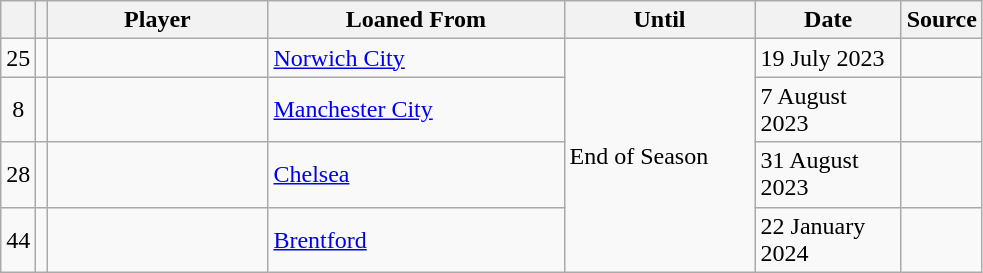<table class="wikitable plainrowheaders sortable">
<tr>
<th></th>
<th></th>
<th scope=col; style="width: 140px;">Player</th>
<th scope=col; style="width: 190px;">Loaned From</th>
<th scope=col; style="width: 120px;">Until</th>
<th scope=col; style="width: 90px;">Date</th>
<th scope=col>Source</th>
</tr>
<tr>
<td align=center>25</td>
<td align=center></td>
<td></td>
<td> <a href='#'>Norwich City</a></td>
<td rowspan="4">End of Season</td>
<td>19 July 2023</td>
<td></td>
</tr>
<tr>
<td align=center>8</td>
<td align=center></td>
<td></td>
<td> <a href='#'>Manchester City</a></td>
<td>7 August 2023</td>
<td></td>
</tr>
<tr>
<td align=center>28</td>
<td align=center></td>
<td></td>
<td> <a href='#'>Chelsea</a></td>
<td>31 August 2023</td>
<td></td>
</tr>
<tr>
<td align=center>44</td>
<td align=center></td>
<td></td>
<td> <a href='#'>Brentford</a></td>
<td>22 January 2024</td>
<td></td>
</tr>
</table>
